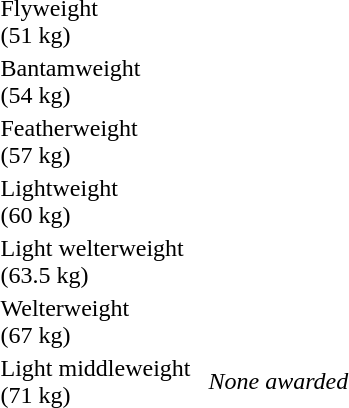<table>
<tr>
<td>Flyweight<br>(51 kg) </td>
<td></td>
<td></td>
<td></td>
</tr>
<tr>
<td>Bantamweight<br>(54 kg) </td>
<td></td>
<td></td>
<td></td>
</tr>
<tr>
<td>Featherweight<br>(57 kg) </td>
<td></td>
<td></td>
<td></td>
</tr>
<tr>
<td>Lightweight<br>(60 kg) </td>
<td></td>
<td></td>
<td></td>
</tr>
<tr>
<td>Light welterweight<br>(63.5 kg) </td>
<td></td>
<td></td>
<td></td>
</tr>
<tr>
<td>Welterweight<br>(67 kg) </td>
<td></td>
<td></td>
<td></td>
</tr>
<tr>
<td>Light middleweight<br>(71 kg) </td>
<td></td>
<td></td>
<td><em>None awarded</em></td>
</tr>
</table>
